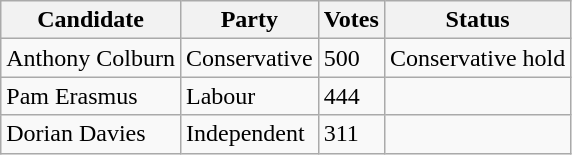<table class="wikitable sortable">
<tr>
<th>Candidate</th>
<th>Party</th>
<th>Votes</th>
<th>Status</th>
</tr>
<tr>
<td>Anthony Colburn</td>
<td>Conservative</td>
<td>500</td>
<td>Conservative hold</td>
</tr>
<tr>
<td>Pam Erasmus</td>
<td>Labour</td>
<td>444</td>
<td></td>
</tr>
<tr>
<td>Dorian Davies</td>
<td>Independent</td>
<td>311</td>
<td></td>
</tr>
</table>
